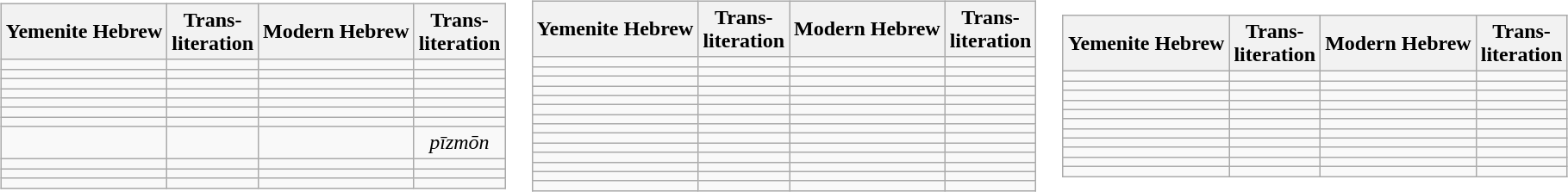<table>
<tr>
<td><br><table class="wikitable" style="text-align:center;">
<tr>
<th>Yemenite Hebrew</th>
<th>Trans-<br>literation</th>
<th>Modern Hebrew</th>
<th>Trans-<br>literation</th>
</tr>
<tr>
<td></td>
<td></td>
<td></td>
<td></td>
</tr>
<tr>
<td></td>
<td></td>
<td></td>
<td></td>
</tr>
<tr>
<td></td>
<td></td>
<td></td>
<td></td>
</tr>
<tr>
<td></td>
<td></td>
<td></td>
<td></td>
</tr>
<tr>
<td></td>
<td></td>
<td></td>
<td></td>
</tr>
<tr>
<td></td>
<td></td>
<td></td>
<td></td>
</tr>
<tr>
<td></td>
<td></td>
<td></td>
<td></td>
</tr>
<tr>
<td></td>
<td></td>
<td></td>
<td><em>pīzmōn</em></td>
</tr>
<tr>
<td></td>
<td></td>
<td></td>
<td></td>
</tr>
<tr>
<td></td>
<td></td>
<td></td>
<td></td>
</tr>
<tr>
<td></td>
<td></td>
<td></td>
<td></td>
</tr>
</table>
</td>
<td><br><table class="wikitable" style="text-align:center;">
<tr>
<th>Yemenite Hebrew</th>
<th>Trans-<br>literation</th>
<th>Modern Hebrew</th>
<th>Trans-<br>literation</th>
</tr>
<tr>
<td></td>
<td></td>
<td></td>
<td></td>
</tr>
<tr>
<td></td>
<td></td>
<td></td>
<td></td>
</tr>
<tr>
<td></td>
<td></td>
<td></td>
<td></td>
</tr>
<tr>
<td></td>
<td></td>
<td></td>
<td></td>
</tr>
<tr>
<td></td>
<td></td>
<td></td>
<td></td>
</tr>
<tr>
<td></td>
<td></td>
<td></td>
<td></td>
</tr>
<tr>
<td></td>
<td></td>
<td></td>
<td></td>
</tr>
<tr>
<td></td>
<td></td>
<td></td>
<td></td>
</tr>
<tr>
<td></td>
<td></td>
<td></td>
<td></td>
</tr>
<tr>
<td></td>
<td></td>
<td></td>
<td></td>
</tr>
<tr>
<td></td>
<td></td>
<td></td>
<td></td>
</tr>
<tr>
<td></td>
<td></td>
<td></td>
<td></td>
</tr>
<tr>
<td></td>
<td></td>
<td></td>
<td></td>
</tr>
<tr>
<td></td>
<td></td>
<td></td>
<td></td>
</tr>
</table>
</td>
<td><br><table class="wikitable" style="text-align:center;">
<tr>
<th>Yemenite Hebrew</th>
<th>Trans-<br>literation</th>
<th>Modern Hebrew</th>
<th>Trans-<br>literation</th>
</tr>
<tr>
<td></td>
<td></td>
<td></td>
<td></td>
</tr>
<tr>
<td></td>
<td></td>
<td></td>
<td></td>
</tr>
<tr>
<td></td>
<td></td>
<td></td>
<td></td>
</tr>
<tr>
<td></td>
<td></td>
<td></td>
<td></td>
</tr>
<tr>
<td></td>
<td></td>
<td></td>
<td></td>
</tr>
<tr>
<td></td>
<td></td>
<td></td>
<td></td>
</tr>
<tr>
<td></td>
<td></td>
<td></td>
<td></td>
</tr>
<tr>
<td></td>
<td></td>
<td></td>
<td></td>
</tr>
<tr>
<td></td>
<td></td>
<td></td>
<td></td>
</tr>
<tr>
<td></td>
<td></td>
<td></td>
<td></td>
</tr>
<tr>
<td></td>
<td></td>
<td></td>
<td></td>
</tr>
</table>
</td>
</tr>
</table>
